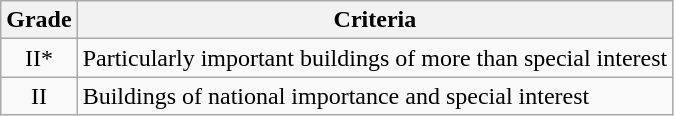<table class="wikitable">
<tr>
<th>Grade</th>
<th>Criteria</th>
</tr>
<tr>
<td align="center" >II*</td>
<td>Particularly important buildings of more than special interest</td>
</tr>
<tr>
<td align="center" >II</td>
<td>Buildings of national importance and special interest</td>
</tr>
</table>
